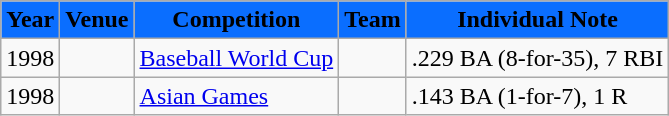<table class="wikitable">
<tr>
<th style="background:#0A6EFF"><span>Year</span></th>
<th style="background:#0A6EFF"><span>Venue</span></th>
<th style="background:#0A6EFF"><span>Competition</span></th>
<th style="background:#0A6EFF"><span>Team</span></th>
<th style="background:#0A6EFF"><span>Individual Note</span></th>
</tr>
<tr>
<td>1998</td>
<td></td>
<td><a href='#'>Baseball World Cup</a></td>
<td style="text-align:center"></td>
<td>.229 BA (8-for-35), 7 RBI</td>
</tr>
<tr>
<td>1998</td>
<td></td>
<td><a href='#'>Asian Games</a></td>
<td style="text-align:center"></td>
<td>.143 BA (1-for-7), 1 R</td>
</tr>
</table>
